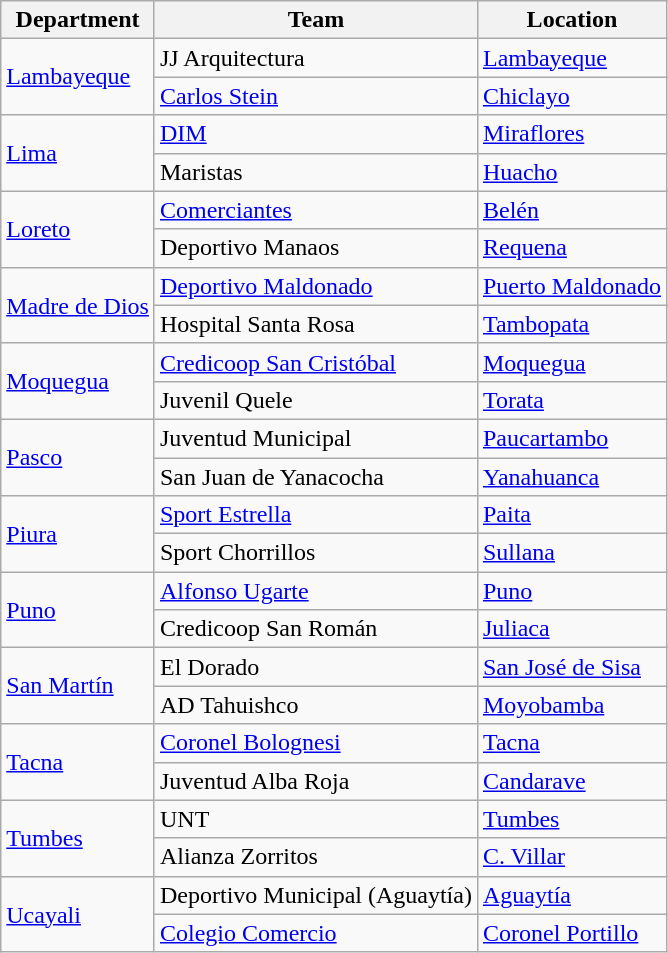<table class="wikitable">
<tr>
<th>Department</th>
<th>Team</th>
<th>Location</th>
</tr>
<tr>
<td rowspan="2"><a href='#'>Lambayeque</a></td>
<td>JJ Arquitectura</td>
<td><a href='#'>Lambayeque</a></td>
</tr>
<tr>
<td><a href='#'>Carlos Stein</a></td>
<td><a href='#'>Chiclayo</a></td>
</tr>
<tr>
<td rowspan="2"><a href='#'>Lima</a></td>
<td><a href='#'>DIM</a></td>
<td><a href='#'>Miraflores</a></td>
</tr>
<tr>
<td>Maristas</td>
<td><a href='#'>Huacho</a></td>
</tr>
<tr>
<td rowspan="2"><a href='#'>Loreto</a></td>
<td><a href='#'>Comerciantes</a></td>
<td><a href='#'>Belén</a></td>
</tr>
<tr>
<td>Deportivo Manaos</td>
<td><a href='#'>Requena</a></td>
</tr>
<tr>
<td rowspan="2"><a href='#'>Madre de Dios</a></td>
<td><a href='#'>Deportivo Maldonado</a></td>
<td><a href='#'>Puerto Maldonado</a></td>
</tr>
<tr>
<td>Hospital Santa Rosa</td>
<td><a href='#'>Tambopata</a></td>
</tr>
<tr>
<td rowspan="2"><a href='#'>Moquegua</a></td>
<td><a href='#'>Credicoop San Cristóbal</a></td>
<td><a href='#'>Moquegua</a></td>
</tr>
<tr>
<td>Juvenil Quele</td>
<td><a href='#'>Torata</a></td>
</tr>
<tr>
<td rowspan="2"><a href='#'>Pasco</a></td>
<td>Juventud Municipal</td>
<td><a href='#'>Paucartambo</a></td>
</tr>
<tr>
<td>San Juan de Yanacocha</td>
<td><a href='#'>Yanahuanca</a></td>
</tr>
<tr>
<td rowspan="2"><a href='#'>Piura</a></td>
<td><a href='#'>Sport Estrella</a></td>
<td><a href='#'>Paita</a></td>
</tr>
<tr>
<td>Sport Chorrillos</td>
<td><a href='#'>Sullana</a></td>
</tr>
<tr>
<td rowspan="2"><a href='#'>Puno</a></td>
<td><a href='#'>Alfonso Ugarte</a></td>
<td><a href='#'>Puno</a></td>
</tr>
<tr>
<td>Credicoop San Román</td>
<td><a href='#'>Juliaca</a></td>
</tr>
<tr>
<td rowspan="2"><a href='#'>San Martín</a></td>
<td>El Dorado</td>
<td><a href='#'>San José de Sisa</a></td>
</tr>
<tr>
<td>AD Tahuishco</td>
<td><a href='#'>Moyobamba</a></td>
</tr>
<tr>
<td rowspan="2"><a href='#'>Tacna</a></td>
<td><a href='#'>Coronel Bolognesi</a></td>
<td><a href='#'>Tacna</a></td>
</tr>
<tr>
<td>Juventud Alba Roja</td>
<td><a href='#'>Candarave</a></td>
</tr>
<tr>
<td rowspan="2"><a href='#'>Tumbes</a></td>
<td>UNT</td>
<td><a href='#'>Tumbes</a></td>
</tr>
<tr>
<td>Alianza Zorritos</td>
<td><a href='#'>C. Villar</a></td>
</tr>
<tr>
<td rowspan="2"><a href='#'>Ucayali</a></td>
<td>Deportivo Municipal (Aguaytía)</td>
<td><a href='#'>Aguaytía</a></td>
</tr>
<tr>
<td><a href='#'>Colegio Comercio</a></td>
<td><a href='#'>Coronel Portillo</a></td>
</tr>
</table>
